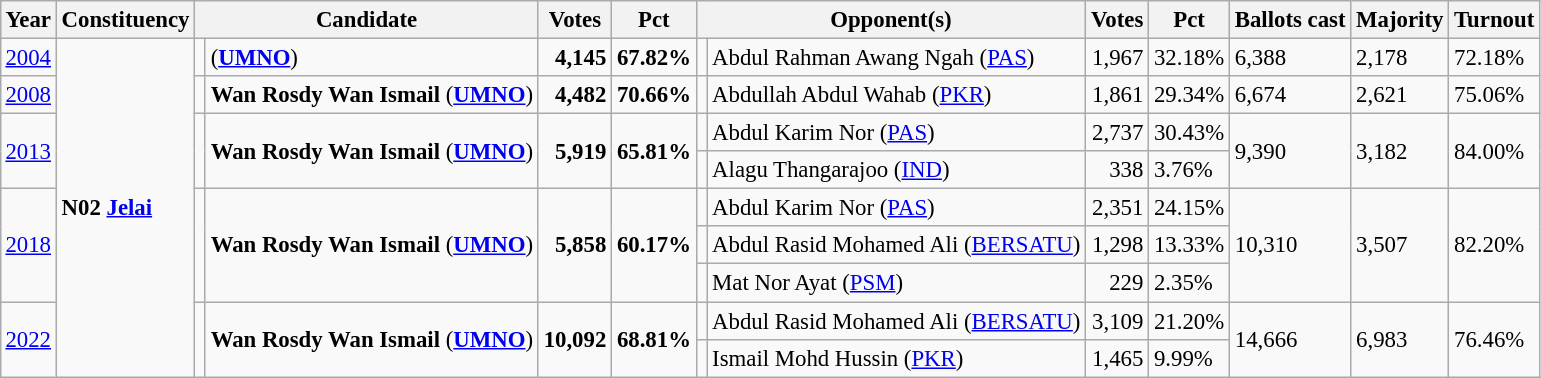<table class="wikitable" style="margin:0.5em ; font-size:95%">
<tr>
<th>Year</th>
<th>Constituency</th>
<th colspan=2>Candidate</th>
<th>Votes</th>
<th>Pct</th>
<th colspan=2>Opponent(s)</th>
<th>Votes</th>
<th>Pct</th>
<th>Ballots cast</th>
<th>Majority</th>
<th>Turnout</th>
</tr>
<tr>
<td><a href='#'>2004</a></td>
<td rowspan=9><strong>N02 <a href='#'>Jelai</a></strong></td>
<td></td>
<td> (<a href='#'><strong>UMNO</strong></a>)</td>
<td align="right"><strong>4,145</strong></td>
<td><strong>67.82%</strong></td>
<td></td>
<td>Abdul Rahman Awang Ngah (<a href='#'>PAS</a>)</td>
<td align="right">1,967</td>
<td>32.18%</td>
<td>6,388</td>
<td>2,178</td>
<td>72.18%</td>
</tr>
<tr>
<td><a href='#'>2008</a></td>
<td></td>
<td><strong>Wan Rosdy Wan Ismail</strong> (<a href='#'><strong>UMNO</strong></a>)</td>
<td align="right"><strong>4,482</strong></td>
<td><strong>70.66%</strong></td>
<td></td>
<td>Abdullah Abdul Wahab (<a href='#'>PKR</a>)</td>
<td align="right">1,861</td>
<td>29.34%</td>
<td>6,674</td>
<td>2,621</td>
<td>75.06%</td>
</tr>
<tr>
<td rowspan=2><a href='#'>2013</a></td>
<td rowspan=2 ></td>
<td rowspan=2><strong>Wan Rosdy Wan Ismail</strong> (<a href='#'><strong>UMNO</strong></a>)</td>
<td rowspan=2 align="right"><strong>5,919</strong></td>
<td rowspan=2><strong>65.81%</strong></td>
<td></td>
<td>Abdul Karim Nor (<a href='#'>PAS</a>)</td>
<td align="right">2,737</td>
<td>30.43%</td>
<td rowspan=2>9,390</td>
<td rowspan=2>3,182</td>
<td rowspan=2>84.00%</td>
</tr>
<tr>
<td></td>
<td>Alagu Thangarajoo (<a href='#'>IND</a>)</td>
<td align="right">338</td>
<td>3.76%</td>
</tr>
<tr>
<td rowspan=3><a href='#'>2018</a></td>
<td rowspan=3 ></td>
<td rowspan=3><strong>Wan Rosdy Wan Ismail</strong> (<a href='#'><strong>UMNO</strong></a>)</td>
<td rowspan=3 align="right"><strong>5,858</strong></td>
<td rowspan=3><strong>60.17%</strong></td>
<td></td>
<td>Abdul Karim Nor (<a href='#'>PAS</a>)</td>
<td align="right">2,351</td>
<td>24.15%</td>
<td rowspan=3>10,310</td>
<td rowspan=3>3,507</td>
<td rowspan=3>82.20%</td>
</tr>
<tr>
<td></td>
<td>Abdul Rasid Mohamed Ali (<a href='#'>BERSATU</a>)</td>
<td align="right">1,298</td>
<td>13.33%</td>
</tr>
<tr>
<td></td>
<td>Mat Nor Ayat (<a href='#'>PSM</a>)</td>
<td align="right">229</td>
<td>2.35%</td>
</tr>
<tr>
<td rowspan=2><a href='#'>2022</a></td>
<td rowspan=2 ></td>
<td rowspan=2><strong>Wan Rosdy Wan Ismail</strong> (<a href='#'><strong>UMNO</strong></a>)</td>
<td rowspan=2 align="right"><strong>10,092</strong></td>
<td rowspan=2><strong>68.81%</strong></td>
<td bgcolor=></td>
<td>Abdul Rasid Mohamed Ali (<a href='#'>BERSATU</a>)</td>
<td align="right">3,109</td>
<td>21.20%</td>
<td rowspan=2>14,666</td>
<td rowspan=2>6,983</td>
<td rowspan=2>76.46%</td>
</tr>
<tr>
<td></td>
<td>Ismail Mohd Hussin (<a href='#'>PKR</a>)</td>
<td align="right">1,465</td>
<td>9.99%</td>
</tr>
</table>
